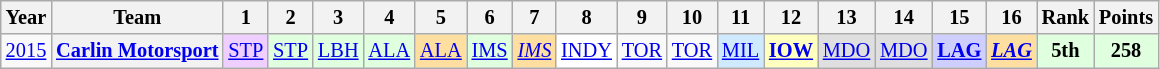<table class="wikitable" style="text-align:center; font-size:85%">
<tr>
<th>Year</th>
<th>Team</th>
<th>1</th>
<th>2</th>
<th>3</th>
<th>4</th>
<th>5</th>
<th>6</th>
<th>7</th>
<th>8</th>
<th>9</th>
<th>10</th>
<th>11</th>
<th>12</th>
<th>13</th>
<th>14</th>
<th>15</th>
<th>16</th>
<th>Rank</th>
<th>Points</th>
</tr>
<tr>
<td><a href='#'>2015</a></td>
<th nowrap><a href='#'>Carlin Motorsport</a></th>
<td style="background:#EFCFFF;"><a href='#'>STP</a><br></td>
<td style="background:#DFFFDF;"><a href='#'>STP</a><br></td>
<td style="background:#DFFFDF;"><a href='#'>LBH</a><br></td>
<td style="background:#DFFFDF;"><a href='#'>ALA</a><br></td>
<td style="background:#FFDF9F;"><a href='#'>ALA</a><br></td>
<td style="background:#DFFFDF;"><a href='#'>IMS</a><br></td>
<td style="background:#FFDF9F;"><em><a href='#'>IMS</a></em><br></td>
<td style="background:#FFFFFF;"><a href='#'>INDY</a><br></td>
<td style=><a href='#'>TOR</a></td>
<td style=><a href='#'>TOR</a></td>
<td style="background:#CFEAFF;"><a href='#'>MIL</a><br></td>
<td style="background:#FFFFBF;"><strong><a href='#'>IOW</a></strong><br></td>
<td style="background:#DFDFDF;"><a href='#'>MDO</a><br></td>
<td style="background:#DFDFDF;"><a href='#'>MDO</a><br></td>
<td style="background:#CFCFFF;"><strong><a href='#'>LAG</a></strong><br></td>
<td style="background:#FFDF9F;"><strong><em><a href='#'>LAG</a></em></strong><br></td>
<th style="background:#DFFFDF;">5th</th>
<th style="background:#DFFFDF;">258</th>
</tr>
</table>
